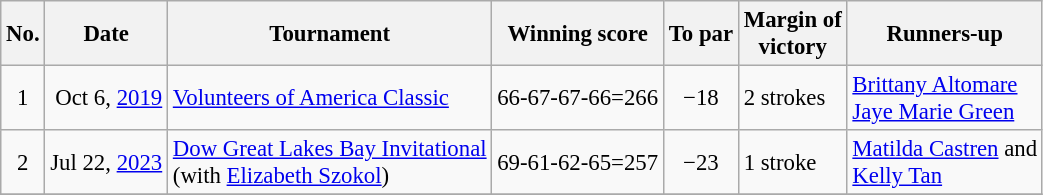<table class="wikitable" style="font-size:95%;">
<tr>
<th>No.</th>
<th>Date</th>
<th>Tournament</th>
<th>Winning score</th>
<th>To par</th>
<th>Margin of<br>victory</th>
<th>Runners-up</th>
</tr>
<tr>
<td align=center>1</td>
<td align=right>Oct 6, <a href='#'>2019</a></td>
<td><a href='#'>Volunteers of America Classic</a></td>
<td align=right>66-67-67-66=266</td>
<td align=center>−18</td>
<td>2 strokes</td>
<td> <a href='#'>Brittany Altomare</a><br> <a href='#'>Jaye Marie Green</a></td>
</tr>
<tr>
<td align=center>2</td>
<td align=right>Jul 22, <a href='#'>2023</a></td>
<td><a href='#'>Dow Great Lakes Bay Invitational</a> <br>(with  <a href='#'>Elizabeth Szokol</a>)</td>
<td>69-61-62-65=257</td>
<td align=center>−23</td>
<td>1 stroke</td>
<td> <a href='#'>Matilda Castren</a> and<br> <a href='#'>Kelly Tan</a></td>
</tr>
<tr>
</tr>
</table>
